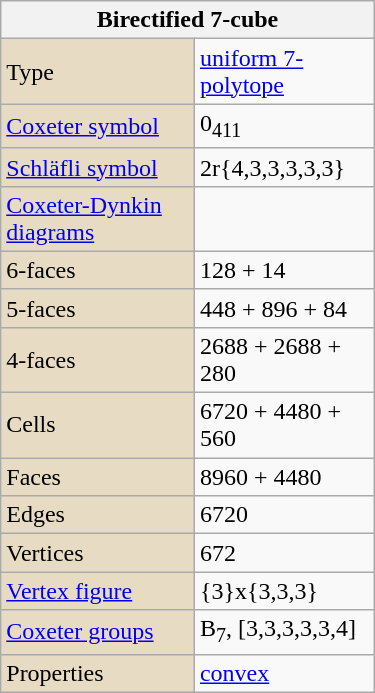<table class="wikitable" align="right" style="margin-left:10px" width="250">
<tr>
<th bgcolor=#e7dcc3 colspan=2>Birectified 7-cube</th>
</tr>
<tr>
<td bgcolor=#e7dcc3>Type</td>
<td><a href='#'>uniform 7-polytope</a></td>
</tr>
<tr>
<td bgcolor=#e7dcc3><a href='#'>Coxeter symbol</a></td>
<td>0<sub>411</sub></td>
</tr>
<tr>
<td bgcolor=#e7dcc3><a href='#'>Schläfli symbol</a></td>
<td>2r{4,3,3,3,3,3}</td>
</tr>
<tr>
<td bgcolor=#e7dcc3><a href='#'>Coxeter-Dynkin diagrams</a></td>
<td><br></td>
</tr>
<tr>
<td bgcolor=#e7dcc3>6-faces</td>
<td>128 + 14</td>
</tr>
<tr>
<td bgcolor=#e7dcc3>5-faces</td>
<td>448 + 896 + 84</td>
</tr>
<tr>
<td bgcolor=#e7dcc3>4-faces</td>
<td>2688 + 2688 + 280</td>
</tr>
<tr>
<td bgcolor=#e7dcc3>Cells</td>
<td>6720 + 4480 + 560</td>
</tr>
<tr>
<td bgcolor=#e7dcc3>Faces</td>
<td>8960 + 4480</td>
</tr>
<tr>
<td bgcolor=#e7dcc3>Edges</td>
<td>6720</td>
</tr>
<tr>
<td bgcolor=#e7dcc3>Vertices</td>
<td>672</td>
</tr>
<tr>
<td bgcolor=#e7dcc3><a href='#'>Vertex figure</a></td>
<td>{3}x{3,3,3}</td>
</tr>
<tr>
<td bgcolor=#e7dcc3><a href='#'>Coxeter groups</a></td>
<td>B<sub>7</sub>, [3,3,3,3,3,4]</td>
</tr>
<tr>
<td bgcolor=#e7dcc3>Properties</td>
<td><a href='#'>convex</a></td>
</tr>
</table>
